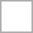<table cellpadding="10" cellspacing="0" style="border:solid 1px #aaa">
<tr>
<td></td>
</tr>
</table>
